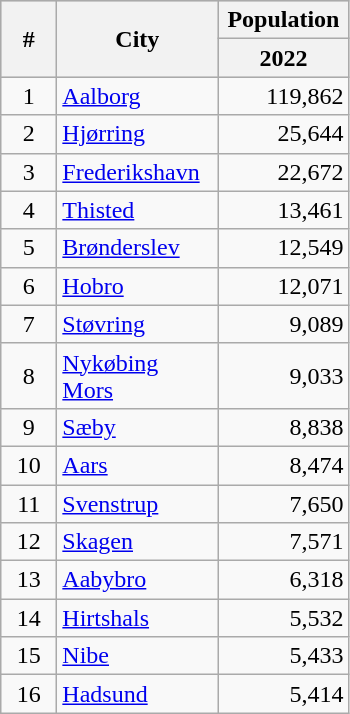<table class="wikitable">
<tr bgcolor="#CCCCCC">
<th rowspan=2 width=30>#</th>
<th rowspan=2 width=100>City</th>
<th colspan=2>Population</th>
</tr>
<tr bgcolor="#CCCCCC">
<th width=80>2022</th>
</tr>
<tr>
<td align=center>1</td>
<td><a href='#'>Aalborg</a></td>
<td align=right>119,862</td>
</tr>
<tr>
<td align=center>2</td>
<td><a href='#'>Hjørring</a></td>
<td align=right>25,644</td>
</tr>
<tr>
<td align=center>3</td>
<td><a href='#'>Frederikshavn</a></td>
<td align=right>22,672</td>
</tr>
<tr>
<td align=center>4</td>
<td><a href='#'>Thisted</a></td>
<td align=right>13,461</td>
</tr>
<tr>
<td align=center>5</td>
<td><a href='#'>Brønderslev</a></td>
<td align=right>12,549</td>
</tr>
<tr>
<td align=center>6</td>
<td><a href='#'>Hobro</a></td>
<td align=right>12,071</td>
</tr>
<tr>
<td align="center">7</td>
<td><a href='#'>Støvring</a></td>
<td align="right">9,089</td>
</tr>
<tr>
<td align="center">8</td>
<td><a href='#'>Nykøbing Mors</a></td>
<td align="right">9,033</td>
</tr>
<tr>
<td align="center">9</td>
<td><a href='#'>Sæby</a></td>
<td align="right">8,838</td>
</tr>
<tr>
<td align=center>10</td>
<td><a href='#'>Aars</a></td>
<td align=right>8,474</td>
</tr>
<tr>
<td align="center">11</td>
<td><a href='#'>Svenstrup</a></td>
<td align="right">7,650</td>
</tr>
<tr>
<td align="center">12</td>
<td><a href='#'>Skagen</a></td>
<td align="right">   7,571</td>
</tr>
<tr>
<td align="center">13</td>
<td><a href='#'>Aabybro</a></td>
<td align="right">6,318</td>
</tr>
<tr>
<td align="center">14</td>
<td><a href='#'>Hirtshals</a></td>
<td align="right">5,532</td>
</tr>
<tr>
<td align=center>15</td>
<td><a href='#'>Nibe</a></td>
<td align=right>5,433</td>
</tr>
<tr>
<td align=center>16</td>
<td><a href='#'>Hadsund</a></td>
<td align=right>5,414</td>
</tr>
</table>
